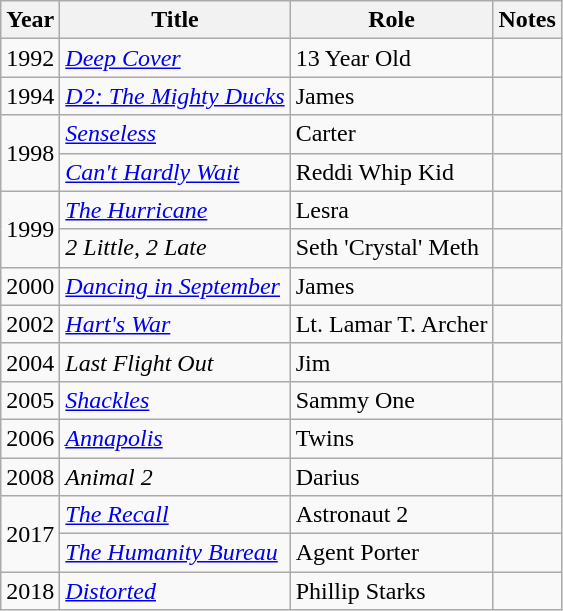<table class="wikitable sortable">
<tr>
<th>Year</th>
<th>Title</th>
<th>Role</th>
<th>Notes</th>
</tr>
<tr>
<td>1992</td>
<td><em><a href='#'>Deep Cover</a></em></td>
<td>13 Year Old</td>
<td></td>
</tr>
<tr>
<td>1994</td>
<td><em><a href='#'>D2: The Mighty Ducks</a></em></td>
<td>James</td>
<td></td>
</tr>
<tr>
<td rowspan=2>1998</td>
<td><em><a href='#'>Senseless</a></em></td>
<td>Carter</td>
<td></td>
</tr>
<tr>
<td><em><a href='#'>Can't Hardly Wait</a></em></td>
<td>Reddi Whip Kid</td>
<td></td>
</tr>
<tr>
<td rowspan=2>1999</td>
<td><em><a href='#'>The Hurricane</a></em></td>
<td>Lesra</td>
<td></td>
</tr>
<tr>
<td><em>2 Little, 2 Late</em></td>
<td>Seth 'Crystal' Meth</td>
<td></td>
</tr>
<tr>
<td>2000</td>
<td><em><a href='#'>Dancing in September</a></em></td>
<td>James</td>
<td></td>
</tr>
<tr>
<td>2002</td>
<td><em><a href='#'>Hart's War</a></em></td>
<td>Lt. Lamar T. Archer</td>
<td></td>
</tr>
<tr>
<td>2004</td>
<td><em>Last Flight Out</em></td>
<td>Jim</td>
<td></td>
</tr>
<tr>
<td>2005</td>
<td><em><a href='#'>Shackles</a></em></td>
<td>Sammy One</td>
<td></td>
</tr>
<tr>
<td>2006</td>
<td><em><a href='#'>Annapolis</a></em></td>
<td>Twins</td>
<td></td>
</tr>
<tr>
<td>2008</td>
<td><em>Animal 2</em></td>
<td>Darius</td>
<td></td>
</tr>
<tr>
<td rowspan=2>2017</td>
<td><em><a href='#'>The Recall</a></em></td>
<td>Astronaut 2</td>
<td></td>
</tr>
<tr>
<td><em><a href='#'>The Humanity Bureau</a></em></td>
<td>Agent Porter</td>
<td></td>
</tr>
<tr>
<td>2018</td>
<td><em><a href='#'>Distorted</a></em></td>
<td>Phillip Starks</td>
<td></td>
</tr>
</table>
